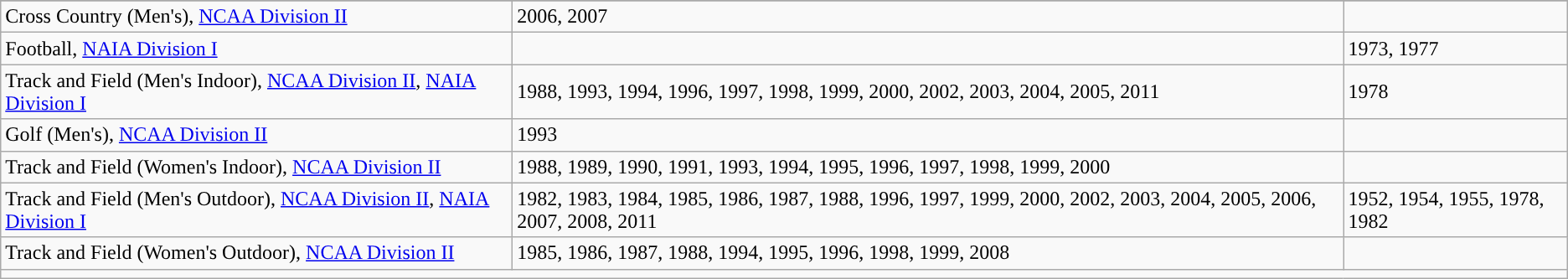<table class="wikitable" style="float:center; clear:center; margin:0 0 1em 1em;">
<tr>
</tr>
<tr>
<td>Cross Country (Men's), <a href='#'>NCAA Division II</a></td>
<td>2006, 2007</td>
<td></td>
</tr>
<tr>
<td>Football, <a href='#'>NAIA Division I</a></td>
<td></td>
<td>1973, 1977</td>
</tr>
<tr>
<td>Track and Field (Men's Indoor), <a href='#'>NCAA Division II</a>, <a href='#'>NAIA Division I</a></td>
<td>1988, 1993, 1994, 1996, 1997, 1998, 1999, 2000, 2002, 2003, 2004, 2005, 2011</td>
<td>1978</td>
</tr>
<tr>
<td>Golf (Men's), <a href='#'>NCAA Division II</a></td>
<td>1993</td>
<td></td>
</tr>
<tr>
<td>Track and Field (Women's Indoor), <a href='#'>NCAA Division II</a></td>
<td>1988, 1989, 1990, 1991, 1993, 1994, 1995, 1996, 1997, 1998, 1999, 2000</td>
<td></td>
</tr>
<tr>
<td>Track and Field (Men's Outdoor), <a href='#'>NCAA Division II</a>, <a href='#'>NAIA Division I</a></td>
<td>1982, 1983, 1984, 1985, 1986, 1987, 1988, 1996, 1997, 1999, 2000, 2002, 2003, 2004, 2005, 2006, 2007, 2008, 2011</td>
<td>1952, 1954, 1955, 1978, 1982</td>
</tr>
<tr>
<td>Track and Field (Women's Outdoor), <a href='#'>NCAA Division II</a></td>
<td>1985, 1986, 1987, 1988, 1994, 1995, 1996, 1998, 1999, 2008</td>
<td></td>
</tr>
<tr>
<td colspan="3"></td>
</tr>
</table>
